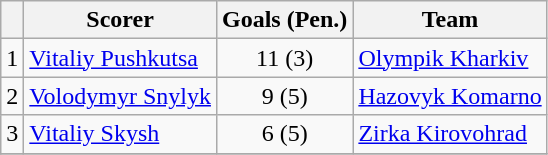<table class="wikitable">
<tr>
<th></th>
<th>Scorer</th>
<th>Goals (Pen.)</th>
<th>Team</th>
</tr>
<tr>
<td>1</td>
<td><a href='#'>Vitaliy Pushkutsa</a></td>
<td align=center>11 (3)</td>
<td><a href='#'>Olympik Kharkiv</a></td>
</tr>
<tr>
<td>2</td>
<td><a href='#'>Volodymyr Snylyk</a></td>
<td align=center>9 (5)</td>
<td><a href='#'>Hazovyk Komarno</a></td>
</tr>
<tr>
<td>3</td>
<td><a href='#'>Vitaliy Skysh</a></td>
<td align=center>6 (5)</td>
<td><a href='#'>Zirka Kirovohrad</a></td>
</tr>
<tr>
</tr>
</table>
